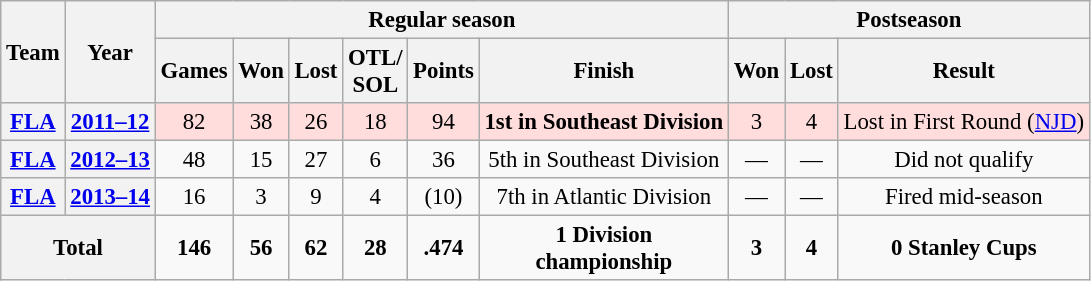<table class="wikitable" style="font-size: 95%; text-align:center;">
<tr>
<th rowspan="2">Team</th>
<th rowspan="2">Year</th>
<th colspan="6">Regular season</th>
<th colspan="4">Postseason</th>
</tr>
<tr>
<th>Games</th>
<th>Won</th>
<th>Lost</th>
<th>OTL/<br>SOL</th>
<th>Points</th>
<th>Finish</th>
<th>Won</th>
<th>Lost</th>
<th>Result</th>
</tr>
<tr style="background:#fdd;">
<th><a href='#'>FLA</a></th>
<th><a href='#'>2011–12</a></th>
<td>82</td>
<td>38</td>
<td>26</td>
<td>18</td>
<td>94</td>
<td><strong>1st in Southeast Division</strong></td>
<td>3</td>
<td>4</td>
<td>Lost in First Round (<a href='#'>NJD</a>)</td>
</tr>
<tr>
<th><a href='#'>FLA</a></th>
<th><a href='#'>2012–13</a></th>
<td>48</td>
<td>15</td>
<td>27</td>
<td>6</td>
<td>36</td>
<td>5th in Southeast Division</td>
<td>—</td>
<td>—</td>
<td>Did not qualify</td>
</tr>
<tr>
<th><a href='#'>FLA</a></th>
<th><a href='#'>2013–14</a></th>
<td>16</td>
<td>3</td>
<td>9</td>
<td>4</td>
<td>(10)</td>
<td>7th in Atlantic Division</td>
<td>—</td>
<td>—</td>
<td>Fired mid-season</td>
</tr>
<tr>
<th colspan="2"><strong>Total</strong></th>
<td><strong>146</strong></td>
<td><strong>56</strong></td>
<td><strong>62</strong></td>
<td><strong>28</strong></td>
<td><strong>.474</strong></td>
<td><strong>1 Division<br>championship</strong></td>
<td><strong>3</strong></td>
<td><strong>4</strong></td>
<td><strong>0 Stanley Cups</strong></td>
</tr>
</table>
